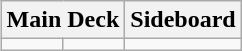<table class="wikitable" style="float: right; margin-left: 1em; margin-top: 0;">
<tr>
<th colspan="2" scope="col">Main Deck</th>
<th scope="col">Sideboard</th>
</tr>
<tr valign="top">
<td></td>
<td></td>
<td></td>
</tr>
</table>
